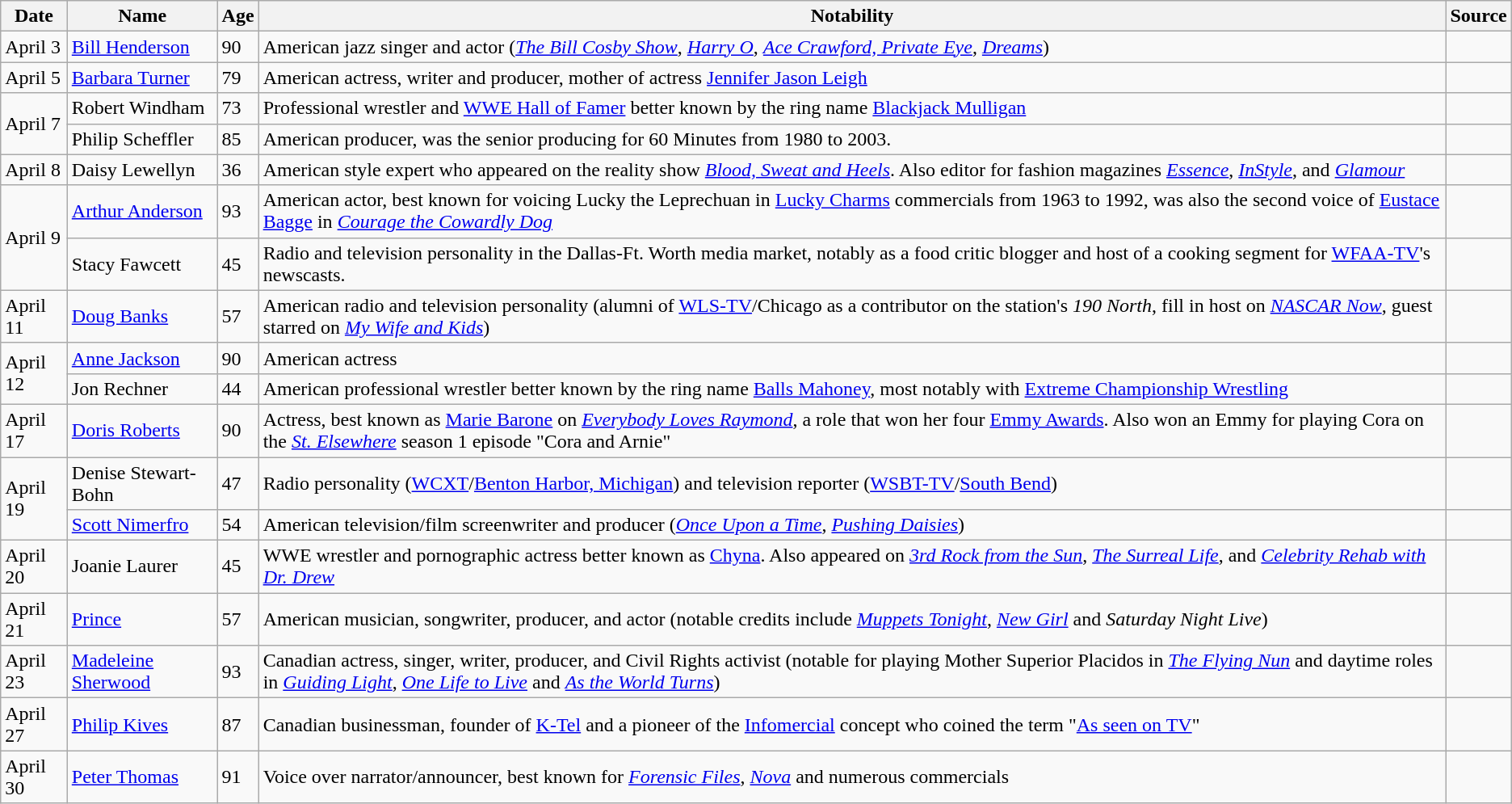<table class="wikitable sortable">
<tr ">
<th>Date</th>
<th>Name</th>
<th>Age</th>
<th class="unsortable">Notability</th>
<th class="unsortable">Source</th>
</tr>
<tr>
<td>April 3</td>
<td><a href='#'>Bill Henderson</a></td>
<td>90</td>
<td>American jazz singer and actor (<em><a href='#'>The Bill Cosby Show</a></em>, <em><a href='#'>Harry O</a></em>, <em><a href='#'>Ace Crawford, Private Eye</a></em>, <em><a href='#'>Dreams</a></em>)</td>
<td></td>
</tr>
<tr>
<td>April 5</td>
<td><a href='#'>Barbara Turner</a></td>
<td>79</td>
<td>American actress, writer and producer, mother of actress <a href='#'>Jennifer Jason Leigh</a></td>
<td></td>
</tr>
<tr>
<td rowspan="2">April 7</td>
<td>Robert Windham</td>
<td>73</td>
<td>Professional wrestler and <a href='#'>WWE Hall of Famer</a> better known by the ring name <a href='#'>Blackjack Mulligan</a></td>
<td></td>
</tr>
<tr>
<td>Philip Scheffler</td>
<td>85</td>
<td>American producer, was the senior producing for 60 Minutes from 1980 to 2003.</td>
<td></td>
</tr>
<tr>
<td>April 8</td>
<td>Daisy Lewellyn</td>
<td>36</td>
<td>American style expert who appeared on the reality show <em><a href='#'>Blood, Sweat and Heels</a></em>. Also editor for fashion magazines <em><a href='#'>Essence</a></em>, <em><a href='#'>InStyle</a></em>, and <em><a href='#'>Glamour</a></em></td>
<td></td>
</tr>
<tr>
<td rowspan="2">April 9</td>
<td><a href='#'>Arthur Anderson</a></td>
<td>93</td>
<td>American actor, best known for voicing Lucky the Leprechuan in <a href='#'>Lucky Charms</a> commercials from 1963 to 1992, was also the second voice of <a href='#'>Eustace Bagge</a> in <em><a href='#'>Courage the Cowardly Dog</a></em></td>
<td></td>
</tr>
<tr>
<td>Stacy Fawcett</td>
<td>45</td>
<td>Radio and television personality in the Dallas-Ft. Worth media market, notably as a food critic blogger and host of a cooking segment for <a href='#'>WFAA-TV</a>'s newscasts.</td>
<td></td>
</tr>
<tr>
<td>April 11</td>
<td><a href='#'>Doug Banks</a></td>
<td>57</td>
<td>American radio and television personality (alumni of <a href='#'>WLS-TV</a>/Chicago as a contributor on the station's <em>190 North</em>, fill in host on <em><a href='#'>NASCAR Now</a></em>, guest starred on <em><a href='#'>My Wife and Kids</a></em>)</td>
<td></td>
</tr>
<tr>
<td rowspan="2">April 12</td>
<td><a href='#'>Anne Jackson</a></td>
<td>90</td>
<td>American actress</td>
<td></td>
</tr>
<tr>
<td>Jon Rechner</td>
<td>44</td>
<td>American professional wrestler better known by the ring name <a href='#'>Balls Mahoney</a>, most notably with <a href='#'>Extreme Championship Wrestling</a></td>
<td></td>
</tr>
<tr>
<td>April 17</td>
<td><a href='#'>Doris Roberts</a></td>
<td>90</td>
<td>Actress, best known as <a href='#'>Marie Barone</a> on <em><a href='#'>Everybody Loves Raymond</a></em>, a role that won her four <a href='#'>Emmy Awards</a>. Also won an Emmy for playing Cora on the <em><a href='#'>St. Elsewhere</a></em> season 1 episode "Cora and Arnie"</td>
<td></td>
</tr>
<tr>
<td rowspan="2">April 19</td>
<td>Denise Stewart-Bohn</td>
<td>47</td>
<td>Radio personality (<a href='#'>WCXT</a>/<a href='#'>Benton Harbor, Michigan</a>) and television reporter (<a href='#'>WSBT-TV</a>/<a href='#'>South Bend</a>)</td>
<td></td>
</tr>
<tr>
<td><a href='#'>Scott Nimerfro</a></td>
<td>54</td>
<td>American television/film screenwriter and producer (<em><a href='#'>Once Upon a Time</a></em>, <em><a href='#'>Pushing Daisies</a></em>)</td>
<td></td>
</tr>
<tr>
<td>April 20</td>
<td>Joanie Laurer</td>
<td>45</td>
<td>WWE wrestler and pornographic actress better known as <a href='#'>Chyna</a>. Also appeared on <em><a href='#'>3rd Rock from the Sun</a></em>, <em><a href='#'>The Surreal Life</a></em>, and <em><a href='#'>Celebrity Rehab with Dr. Drew</a></em></td>
<td></td>
</tr>
<tr>
<td>April 21</td>
<td><a href='#'>Prince</a></td>
<td>57</td>
<td>American musician, songwriter, producer, and actor (notable credits include <em><a href='#'>Muppets Tonight</a></em>, <em><a href='#'>New Girl</a></em> and <em>Saturday Night Live</em>)</td>
<td></td>
</tr>
<tr>
<td>April 23</td>
<td><a href='#'>Madeleine Sherwood</a></td>
<td>93</td>
<td>Canadian actress, singer, writer, producer, and Civil Rights activist (notable for playing Mother Superior Placidos in <em><a href='#'>The Flying Nun</a></em> and daytime roles in <em><a href='#'>Guiding Light</a></em>, <em><a href='#'>One Life to Live</a></em> and <em><a href='#'>As the World Turns</a></em>)</td>
<td></td>
</tr>
<tr>
<td>April 27</td>
<td><a href='#'>Philip Kives</a></td>
<td>87</td>
<td>Canadian businessman, founder of <a href='#'>K-Tel</a> and a pioneer of the <a href='#'>Infomercial</a> concept who coined the term "<a href='#'>As seen on TV</a>"</td>
<td></td>
</tr>
<tr>
<td>April 30</td>
<td><a href='#'>Peter Thomas</a></td>
<td>91</td>
<td>Voice over narrator/announcer, best known for <em><a href='#'>Forensic Files</a></em>, <em><a href='#'>Nova</a></em> and numerous commercials</td>
<td></td>
</tr>
</table>
